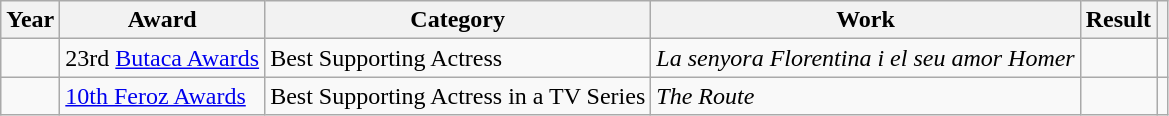<table class="wikitable sortable plainrowheaders">
<tr>
<th>Year</th>
<th>Award</th>
<th>Category</th>
<th>Work</th>
<th>Result</th>
<th scope="col" class="unsortable"></th>
</tr>
<tr>
<td></td>
<td>23rd <a href='#'>Butaca Awards</a></td>
<td>Best Supporting Actress</td>
<td><em>La senyora Florentina i el seu amor Homer</em></td>
<td></td>
<td></td>
</tr>
<tr>
<td></td>
<td><a href='#'>10th Feroz Awards</a></td>
<td>Best Supporting Actress in a TV Series</td>
<td><em>The Route</em></td>
<td></td>
<td></td>
</tr>
</table>
